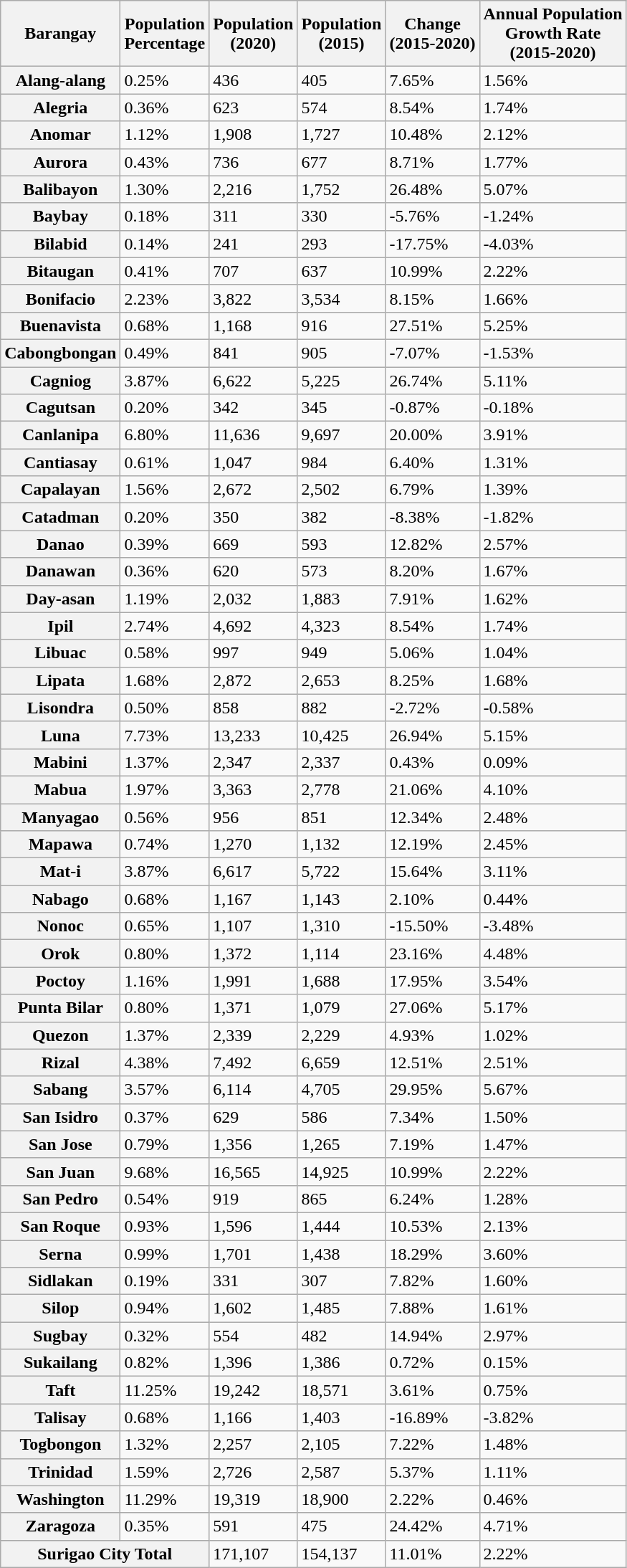<table class="wikitable">
<tr>
<th>Barangay</th>
<th>Population<br>Percentage</th>
<th>Population<br>(2020)</th>
<th>Population<br>(2015)</th>
<th>Change<br>(2015-2020)</th>
<th>Annual Population<br>Growth Rate<br>(2015-2020)</th>
</tr>
<tr>
<th>Alang-alang</th>
<td>0.25%</td>
<td>436</td>
<td>405</td>
<td>7.65%</td>
<td>1.56%</td>
</tr>
<tr>
<th>Alegria</th>
<td>0.36%</td>
<td>623</td>
<td>574</td>
<td>8.54%</td>
<td>1.74%</td>
</tr>
<tr>
<th>Anomar</th>
<td>1.12%</td>
<td>1,908</td>
<td>1,727</td>
<td>10.48%</td>
<td>2.12%</td>
</tr>
<tr>
<th>Aurora</th>
<td>0.43%</td>
<td>736</td>
<td>677</td>
<td>8.71%</td>
<td>1.77%</td>
</tr>
<tr>
<th>Balibayon</th>
<td>1.30%</td>
<td>2,216</td>
<td>1,752</td>
<td>26.48%</td>
<td>5.07%</td>
</tr>
<tr>
<th>Baybay</th>
<td>0.18%</td>
<td>311</td>
<td>330</td>
<td>-5.76%</td>
<td>-1.24%</td>
</tr>
<tr>
<th>Bilabid</th>
<td>0.14%</td>
<td>241</td>
<td>293</td>
<td>-17.75%</td>
<td>-4.03%</td>
</tr>
<tr>
<th>Bitaugan</th>
<td>0.41%</td>
<td>707</td>
<td>637</td>
<td>10.99%</td>
<td>2.22%</td>
</tr>
<tr>
<th>Bonifacio</th>
<td>2.23%</td>
<td>3,822</td>
<td>3,534</td>
<td>8.15%</td>
<td>1.66%</td>
</tr>
<tr>
<th>Buenavista</th>
<td>0.68%</td>
<td>1,168</td>
<td>916</td>
<td>27.51%</td>
<td>5.25%</td>
</tr>
<tr>
<th>Cabongbongan</th>
<td>0.49%</td>
<td>841</td>
<td>905</td>
<td>-7.07%</td>
<td>-1.53%</td>
</tr>
<tr>
<th>Cagniog</th>
<td>3.87%</td>
<td>6,622</td>
<td>5,225</td>
<td>26.74%</td>
<td>5.11%</td>
</tr>
<tr>
<th>Cagutsan</th>
<td>0.20%</td>
<td>342</td>
<td>345</td>
<td>-0.87%</td>
<td>-0.18%</td>
</tr>
<tr>
<th>Canlanipa</th>
<td>6.80%</td>
<td>11,636</td>
<td>9,697</td>
<td>20.00%</td>
<td>3.91%</td>
</tr>
<tr>
<th>Cantiasay</th>
<td>0.61%</td>
<td>1,047</td>
<td>984</td>
<td>6.40%</td>
<td>1.31%</td>
</tr>
<tr>
<th>Capalayan</th>
<td>1.56%</td>
<td>2,672</td>
<td>2,502</td>
<td>6.79%</td>
<td>1.39%</td>
</tr>
<tr>
<th>Catadman</th>
<td>0.20%</td>
<td>350</td>
<td>382</td>
<td>-8.38%</td>
<td>-1.82%</td>
</tr>
<tr>
<th>Danao</th>
<td>0.39%</td>
<td>669</td>
<td>593</td>
<td>12.82%</td>
<td>2.57%</td>
</tr>
<tr>
<th>Danawan</th>
<td>0.36%</td>
<td>620</td>
<td>573</td>
<td>8.20%</td>
<td>1.67%</td>
</tr>
<tr>
<th>Day-asan</th>
<td>1.19%</td>
<td>2,032</td>
<td>1,883</td>
<td>7.91%</td>
<td>1.62%</td>
</tr>
<tr>
<th>Ipil</th>
<td>2.74%</td>
<td>4,692</td>
<td>4,323</td>
<td>8.54%</td>
<td>1.74%</td>
</tr>
<tr>
<th>Libuac</th>
<td>0.58%</td>
<td>997</td>
<td>949</td>
<td>5.06%</td>
<td>1.04%</td>
</tr>
<tr>
<th>Lipata</th>
<td>1.68%</td>
<td>2,872</td>
<td>2,653</td>
<td>8.25%</td>
<td>1.68%</td>
</tr>
<tr>
<th>Lisondra</th>
<td>0.50%</td>
<td>858</td>
<td>882</td>
<td>-2.72%</td>
<td>-0.58%</td>
</tr>
<tr>
<th>Luna</th>
<td>7.73%</td>
<td>13,233</td>
<td>10,425</td>
<td>26.94%</td>
<td>5.15%</td>
</tr>
<tr>
<th>Mabini</th>
<td>1.37%</td>
<td>2,347</td>
<td>2,337</td>
<td>0.43%</td>
<td>0.09%</td>
</tr>
<tr>
<th>Mabua</th>
<td>1.97%</td>
<td>3,363</td>
<td>2,778</td>
<td>21.06%</td>
<td>4.10%</td>
</tr>
<tr>
<th>Manyagao</th>
<td>0.56%</td>
<td>956</td>
<td>851</td>
<td>12.34%</td>
<td>2.48%</td>
</tr>
<tr>
<th>Mapawa</th>
<td>0.74%</td>
<td>1,270</td>
<td>1,132</td>
<td>12.19%</td>
<td>2.45%</td>
</tr>
<tr>
<th>Mat-i</th>
<td>3.87%</td>
<td>6,617</td>
<td>5,722</td>
<td>15.64%</td>
<td>3.11%</td>
</tr>
<tr>
<th>Nabago</th>
<td>0.68%</td>
<td>1,167</td>
<td>1,143</td>
<td>2.10%</td>
<td>0.44%</td>
</tr>
<tr>
<th>Nonoc</th>
<td>0.65%</td>
<td>1,107</td>
<td>1,310</td>
<td>-15.50%</td>
<td>-3.48%</td>
</tr>
<tr>
<th>Orok</th>
<td>0.80%</td>
<td>1,372</td>
<td>1,114</td>
<td>23.16%</td>
<td>4.48%</td>
</tr>
<tr>
<th>Poctoy</th>
<td>1.16%</td>
<td>1,991</td>
<td>1,688</td>
<td>17.95%</td>
<td>3.54%</td>
</tr>
<tr>
<th>Punta Bilar</th>
<td>0.80%</td>
<td>1,371</td>
<td>1,079</td>
<td>27.06%</td>
<td>5.17%</td>
</tr>
<tr>
<th>Quezon</th>
<td>1.37%</td>
<td>2,339</td>
<td>2,229</td>
<td>4.93%</td>
<td>1.02%</td>
</tr>
<tr>
<th>Rizal</th>
<td>4.38%</td>
<td>7,492</td>
<td>6,659</td>
<td>12.51%</td>
<td>2.51%</td>
</tr>
<tr>
<th>Sabang</th>
<td>3.57%</td>
<td>6,114</td>
<td>4,705</td>
<td>29.95%</td>
<td>5.67%</td>
</tr>
<tr>
<th>San Isidro</th>
<td>0.37%</td>
<td>629</td>
<td>586</td>
<td>7.34%</td>
<td>1.50%</td>
</tr>
<tr>
<th>San Jose</th>
<td>0.79%</td>
<td>1,356</td>
<td>1,265</td>
<td>7.19%</td>
<td>1.47%</td>
</tr>
<tr>
<th>San Juan</th>
<td>9.68%</td>
<td>16,565</td>
<td>14,925</td>
<td>10.99%</td>
<td>2.22%</td>
</tr>
<tr>
<th>San Pedro</th>
<td>0.54%</td>
<td>919</td>
<td>865</td>
<td>6.24%</td>
<td>1.28%</td>
</tr>
<tr>
<th>San Roque</th>
<td>0.93%</td>
<td>1,596</td>
<td>1,444</td>
<td>10.53%</td>
<td>2.13%</td>
</tr>
<tr>
<th>Serna</th>
<td>0.99%</td>
<td>1,701</td>
<td>1,438</td>
<td>18.29%</td>
<td>3.60%</td>
</tr>
<tr>
<th>Sidlakan</th>
<td>0.19%</td>
<td>331</td>
<td>307</td>
<td>7.82%</td>
<td>1.60%</td>
</tr>
<tr>
<th>Silop</th>
<td>0.94%</td>
<td>1,602</td>
<td>1,485</td>
<td>7.88%</td>
<td>1.61%</td>
</tr>
<tr>
<th>Sugbay</th>
<td>0.32%</td>
<td>554</td>
<td>482</td>
<td>14.94%</td>
<td>2.97%</td>
</tr>
<tr>
<th>Sukailang</th>
<td>0.82%</td>
<td>1,396</td>
<td>1,386</td>
<td>0.72%</td>
<td>0.15%</td>
</tr>
<tr>
<th>Taft</th>
<td>11.25%</td>
<td>19,242</td>
<td>18,571</td>
<td>3.61%</td>
<td>0.75%</td>
</tr>
<tr>
<th>Talisay</th>
<td>0.68%</td>
<td>1,166</td>
<td>1,403</td>
<td>-16.89%</td>
<td>-3.82%</td>
</tr>
<tr>
<th>Togbongon</th>
<td>1.32%</td>
<td>2,257</td>
<td>2,105</td>
<td>7.22%</td>
<td>1.48%</td>
</tr>
<tr>
<th>Trinidad</th>
<td>1.59%</td>
<td>2,726</td>
<td>2,587</td>
<td>5.37%</td>
<td>1.11%</td>
</tr>
<tr>
<th>Washington</th>
<td>11.29%</td>
<td>19,319</td>
<td>18,900</td>
<td>2.22%</td>
<td>0.46%</td>
</tr>
<tr>
<th>Zaragoza</th>
<td>0.35%</td>
<td>591</td>
<td>475</td>
<td>24.42%</td>
<td>4.71%</td>
</tr>
<tr>
<th colspan="2">Surigao City Total</th>
<td>171,107</td>
<td>154,137</td>
<td>11.01%</td>
<td>2.22%</td>
</tr>
</table>
